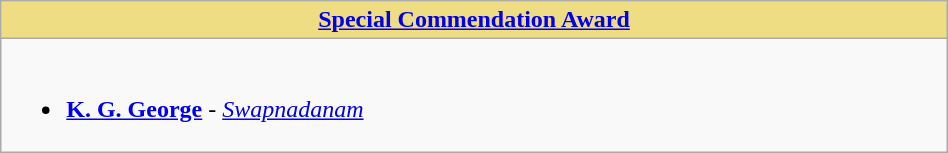<table class="wikitable" width=50% |>
<tr>
<th !  style="background:#eedd82; text-align:center; width:50%;"><a href='#'>Special Commendation Award</a></th>
</tr>
<tr>
<td valign="top"><br><ul><li><strong><a href='#'>K. G. George</a></strong> - <em><a href='#'>Swapnadanam</a></em></li></ul></td>
</tr>
</table>
